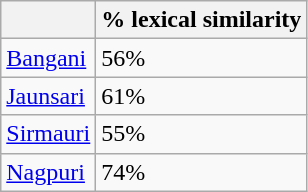<table class="wikitable">
<tr>
<th></th>
<th>% lexical similarity</th>
</tr>
<tr>
<td><a href='#'>Bangani</a></td>
<td>56%</td>
</tr>
<tr>
<td><a href='#'>Jaunsari</a></td>
<td>61%</td>
</tr>
<tr>
<td><a href='#'>Sirmauri</a></td>
<td>55%</td>
</tr>
<tr>
<td><a href='#'>Nagpuri</a></td>
<td>74%</td>
</tr>
</table>
